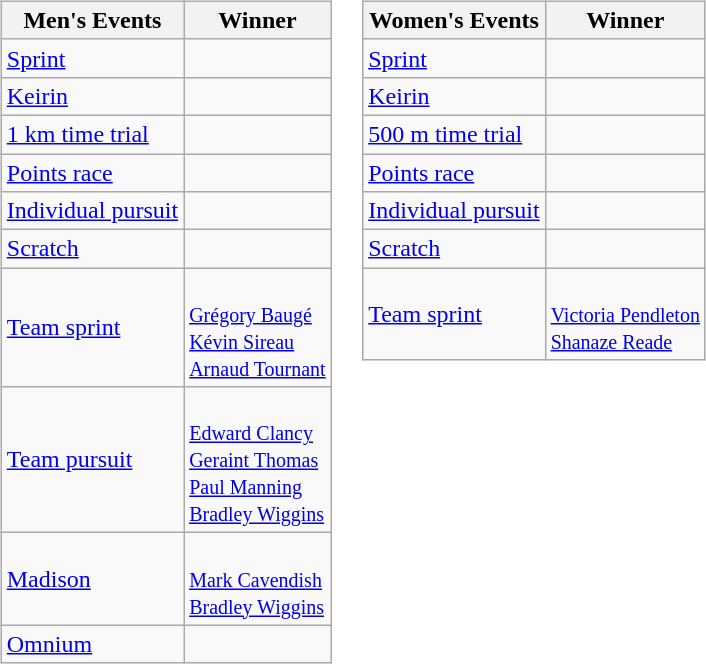<table class="vatop">
<tr valign="top">
<td><br><table class="wikitable">
<tr>
<th>Men's Events</th>
<th>Winner</th>
</tr>
<tr>
<td><a href='#'>Sprint</a></td>
<td></td>
</tr>
<tr>
<td><a href='#'>Keirin</a></td>
<td></td>
</tr>
<tr>
<td><a href='#'>1 km time trial</a></td>
<td></td>
</tr>
<tr>
<td><a href='#'>Points race</a></td>
<td></td>
</tr>
<tr>
<td><a href='#'>Individual pursuit</a></td>
<td></td>
</tr>
<tr>
<td><a href='#'>Scratch</a></td>
<td></td>
</tr>
<tr>
<td><a href='#'>Team sprint</a></td>
<td><small><br><a href='#'>Grégory Baugé</a><br><a href='#'>Kévin Sireau</a><br><a href='#'>Arnaud Tournant</a></small></td>
</tr>
<tr>
<td><a href='#'>Team pursuit</a></td>
<td><small><br><a href='#'>Edward Clancy</a><br><a href='#'>Geraint Thomas</a><br><a href='#'>Paul Manning</a><br><a href='#'>Bradley Wiggins</a></small></td>
</tr>
<tr>
<td><a href='#'>Madison</a></td>
<td><small><br><a href='#'>Mark Cavendish</a><br><a href='#'>Bradley Wiggins</a></small></td>
</tr>
<tr>
<td><a href='#'>Omnium</a></td>
<td></td>
</tr>
</table>
</td>
<td><br><table class="wikitable">
<tr>
<th>Women's Events</th>
<th>Winner</th>
</tr>
<tr>
<td><a href='#'>Sprint</a></td>
<td></td>
</tr>
<tr>
<td><a href='#'>Keirin</a></td>
<td></td>
</tr>
<tr>
<td><a href='#'>500 m time trial</a></td>
<td></td>
</tr>
<tr>
<td><a href='#'>Points race</a></td>
<td></td>
</tr>
<tr>
<td><a href='#'>Individual pursuit</a></td>
<td></td>
</tr>
<tr>
<td><a href='#'>Scratch</a></td>
<td></td>
</tr>
<tr>
<td><a href='#'>Team sprint</a></td>
<td><small><br><a href='#'>Victoria Pendleton</a><br><a href='#'>Shanaze Reade</a></small></td>
</tr>
</table>
</td>
</tr>
</table>
